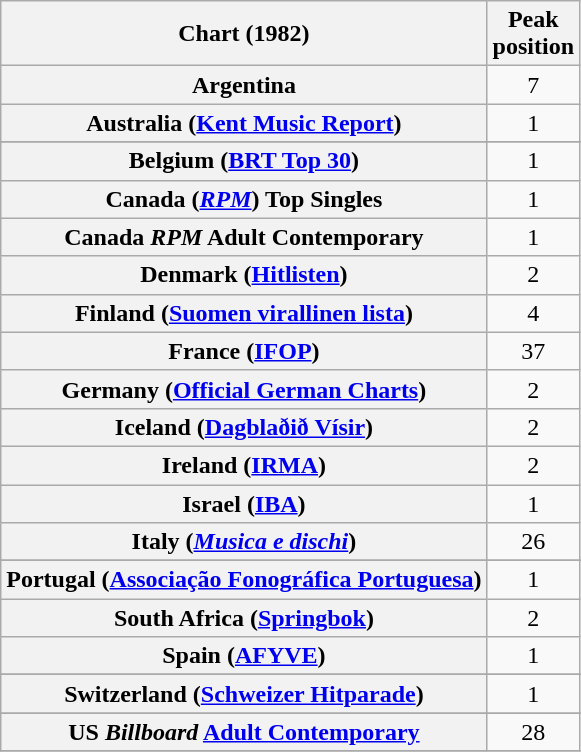<table class="wikitable sortable plainrowheaders">
<tr>
<th scope="col">Chart (1982)</th>
<th scope="col">Peak<br>position</th>
</tr>
<tr>
<th scope="row">Argentina</th>
<td align="center">7</td>
</tr>
<tr>
<th scope="row">Australia (<a href='#'>Kent Music Report</a>)</th>
<td style="text-align:center;">1</td>
</tr>
<tr>
</tr>
<tr>
<th scope="row">Belgium (<a href='#'>BRT Top 30</a>)</th>
<td align="center">1</td>
</tr>
<tr>
<th scope="row">Canada (<em><a href='#'>RPM</a></em>) Top Singles</th>
<td style="text-align:center;">1</td>
</tr>
<tr>
<th scope="row">Canada <em>RPM</em> Adult Contemporary</th>
<td style="text-align:center;">1</td>
</tr>
<tr>
<th scope="row">Denmark (<a href='#'>Hitlisten</a>)</th>
<td align="center">2</td>
</tr>
<tr>
<th scope="row">Finland (<a href='#'>Suomen virallinen lista</a>)</th>
<td style="text-align:center;">4</td>
</tr>
<tr>
<th scope="row">France (<a href='#'>IFOP</a>)</th>
<td align="center">37</td>
</tr>
<tr>
<th scope="row">Germany (<a href='#'>Official German Charts</a>)</th>
<td align="center">2</td>
</tr>
<tr>
<th scope="row">Iceland (<a href='#'>Dagblaðið Vísir</a>)</th>
<td align="center">2</td>
</tr>
<tr>
<th scope="row">Ireland (<a href='#'>IRMA</a>)</th>
<td style="text-align:center;">2</td>
</tr>
<tr>
<th scope="row">Israel (<a href='#'>IBA</a>)</th>
<td style="text-align:center;">1</td>
</tr>
<tr>
<th scope="row">Italy (<em><a href='#'>Musica e dischi</a></em>)</th>
<td align="center">26</td>
</tr>
<tr>
</tr>
<tr>
</tr>
<tr>
</tr>
<tr>
<th scope="row">Portugal (<a href='#'>Associação Fonográfica Portuguesa</a>)</th>
<td style="text-align:center;">1</td>
</tr>
<tr>
<th scope="row">South Africa (<a href='#'>Springbok</a>)</th>
<td style="text-align:center;">2</td>
</tr>
<tr>
<th scope="row">Spain (<a href='#'>AFYVE</a>)</th>
<td align="center">1</td>
</tr>
<tr>
</tr>
<tr>
<th scope="row">Switzerland (<a href='#'>Schweizer Hitparade</a>)</th>
<td style="text-align:center;">1</td>
</tr>
<tr>
</tr>
<tr>
</tr>
<tr>
<th scope="row">US <em>Billboard</em> <a href='#'>Adult Contemporary</a></th>
<td align="center">28</td>
</tr>
<tr>
</tr>
</table>
